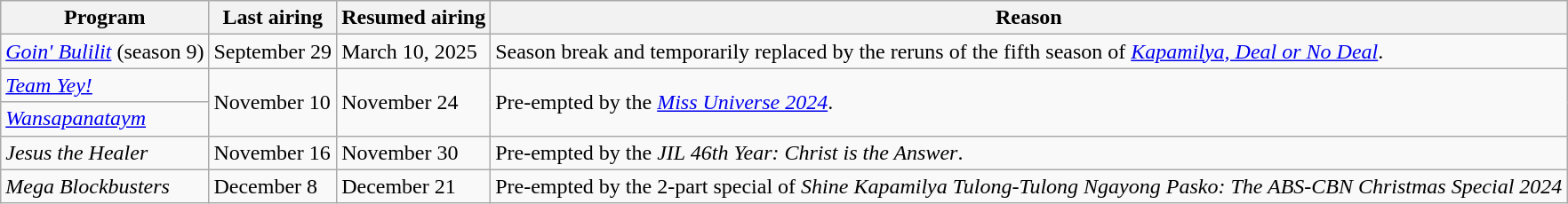<table class="wikitable">
<tr>
<th>Program</th>
<th>Last airing</th>
<th>Resumed airing</th>
<th>Reason</th>
</tr>
<tr>
<td><em><a href='#'>Goin' Bulilit</a></em> (season 9)</td>
<td>September 29</td>
<td>March 10, 2025</td>
<td>Season break and temporarily replaced by the reruns of the fifth season of <em><a href='#'>Kapamilya, Deal or No Deal</a></em>.</td>
</tr>
<tr>
<td><em><a href='#'>Team Yey!</a></em></td>
<td rowspan="2">November 10</td>
<td rowspan="2">November 24</td>
<td rowspan="2">Pre-empted by the <em><a href='#'>Miss Universe 2024</a></em>.</td>
</tr>
<tr>
<td><em><a href='#'>Wansapanataym</a></em></td>
</tr>
<tr>
<td><em>Jesus the Healer</em></td>
<td>November 16</td>
<td>November 30</td>
<td>Pre-empted by the <em>JIL 46th Year: Christ is the Answer</em>.</td>
</tr>
<tr>
<td><em>Mega Blockbusters</em></td>
<td>December 8</td>
<td>December 21</td>
<td>Pre-empted by the 2-part special of <em>Shine Kapamilya Tulong-Tulong Ngayong Pasko: The ABS-CBN Christmas Special 2024</em></td>
</tr>
</table>
